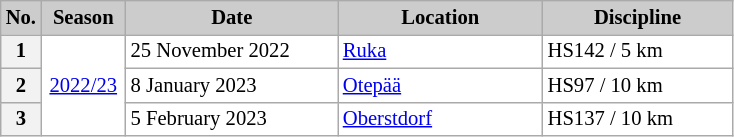<table class="wikitable sortable plainrowheaders" cellpadding="3" cellspacing="0" border="1" style="background:#fff; font-size:86%; border:gray solid 1px; border-collapse:collapse;">
<tr style="background:#ccc; text-align:center;">
<th scope="col" style="background:#ccc; width:15px;">No.</th>
<th scope="col" style="background:#ccc; width:50px;">Season</th>
<th scope="col" style="background:#ccc; width:135px;">Date</th>
<th scope="col" style="background:#ccc; width:130px;">Location</th>
<th scope="col" style="background:#ccc; width:120px;">Discipline</th>
</tr>
<tr>
<th scope=row>1</th>
<td rowspan=3 align=center><a href='#'>2022/23</a></td>
<td>25 November 2022</td>
<td> <a href='#'>Ruka</a></td>
<td>HS142 / 5 km</td>
</tr>
<tr>
<th scope=row>2</th>
<td>8 January 2023</td>
<td> <a href='#'>Otepää</a></td>
<td>HS97 / 10 km</td>
</tr>
<tr>
<th scope=row>3</th>
<td>5 February 2023</td>
<td> <a href='#'>Oberstdorf</a></td>
<td>HS137 / 10 km</td>
</tr>
</table>
